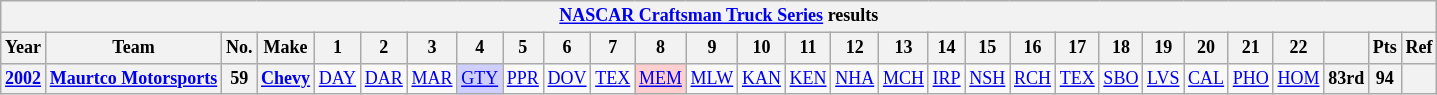<table class="wikitable" style="text-align:center; font-size:75%">
<tr>
<th colspan=45><a href='#'>NASCAR Craftsman Truck Series</a> results</th>
</tr>
<tr>
<th>Year</th>
<th>Team</th>
<th>No.</th>
<th>Make</th>
<th>1</th>
<th>2</th>
<th>3</th>
<th>4</th>
<th>5</th>
<th>6</th>
<th>7</th>
<th>8</th>
<th>9</th>
<th>10</th>
<th>11</th>
<th>12</th>
<th>13</th>
<th>14</th>
<th>15</th>
<th>16</th>
<th>17</th>
<th>18</th>
<th>19</th>
<th>20</th>
<th>21</th>
<th>22</th>
<th></th>
<th>Pts</th>
<th>Ref</th>
</tr>
<tr>
<th><a href='#'>2002</a></th>
<th><a href='#'>Maurtco Motorsports</a></th>
<th>59</th>
<th><a href='#'>Chevy</a></th>
<td><a href='#'>DAY</a></td>
<td><a href='#'>DAR</a></td>
<td><a href='#'>MAR</a></td>
<td style="background:#CFCFFF;"><a href='#'>GTY</a><br></td>
<td><a href='#'>PPR</a></td>
<td><a href='#'>DOV</a></td>
<td><a href='#'>TEX</a></td>
<td style="background:#FFCFCF;"><a href='#'>MEM</a><br></td>
<td><a href='#'>MLW</a></td>
<td><a href='#'>KAN</a></td>
<td><a href='#'>KEN</a></td>
<td><a href='#'>NHA</a></td>
<td><a href='#'>MCH</a></td>
<td><a href='#'>IRP</a></td>
<td><a href='#'>NSH</a></td>
<td><a href='#'>RCH</a></td>
<td><a href='#'>TEX</a></td>
<td><a href='#'>SBO</a></td>
<td><a href='#'>LVS</a></td>
<td><a href='#'>CAL</a></td>
<td><a href='#'>PHO</a></td>
<td><a href='#'>HOM</a></td>
<th>83rd</th>
<th>94</th>
<th></th>
</tr>
</table>
